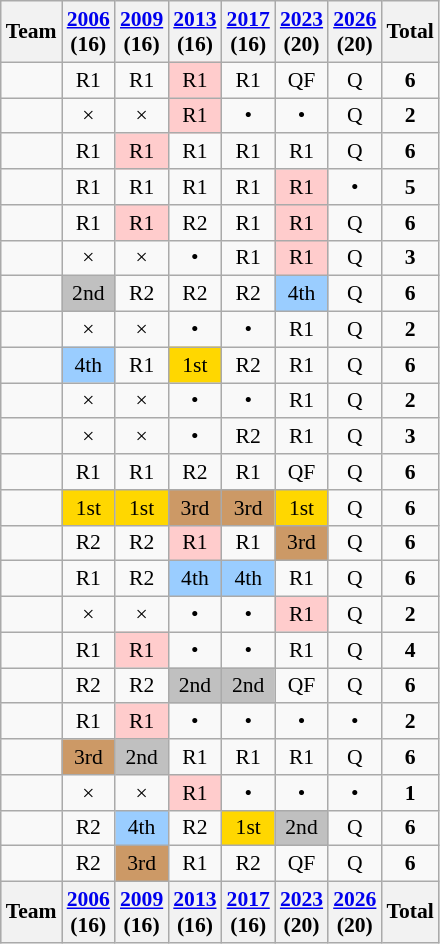<table class="wikitable" style="text-align:center; font-size:90%;">
<tr>
<th scope="col">Team</th>
<th scope="col"><a href='#'>2006</a><br>(16)</th>
<th scope="col"><a href='#'>2009</a><br>(16)</th>
<th scope="col"><a href='#'>2013</a><br>(16)</th>
<th scope="col"><a href='#'>2017</a><br>(16)</th>
<th scope="col"><a href='#'>2023</a><br>(20)</th>
<th scope="col"><a href='#'>2026</a><br>(20)</th>
<th scope="col">Total</th>
</tr>
<tr align=center>
<td align=left></td>
<td>R1<br></td>
<td>R1<br></td>
<td bgcolor=#ffcccc>R1<br></td>
<td>R1<br></td>
<td>QF<br></td>
<td>Q</td>
<td><strong>6</strong></td>
</tr>
<tr align=center>
<td align=left></td>
<td>×</td>
<td>×</td>
<td bgcolor=#ffcccc>R1<br></td>
<td>•</td>
<td>•</td>
<td>Q</td>
<td><strong>2</strong></td>
</tr>
<tr align=center>
<td align=left></td>
<td>R1<br></td>
<td bgcolor=#ffcccc>R1<br></td>
<td>R1<br></td>
<td>R1<br></td>
<td>R1<br></td>
<td>Q</td>
<td><strong>6</strong></td>
</tr>
<tr align=center>
<td align=left></td>
<td>R1<br></td>
<td>R1<br></td>
<td>R1<br></td>
<td>R1<br></td>
<td bgcolor=#ffcccc>R1<br></td>
<td>•</td>
<td><strong>5</strong></td>
</tr>
<tr align=center>
<td align=left></td>
<td>R1<br></td>
<td bgcolor=#ffcccc>R1<br></td>
<td>R2<br></td>
<td>R1<br></td>
<td bgcolor=#ffcccc>R1<br></td>
<td>Q</td>
<td><strong>6</strong></td>
</tr>
<tr align=center>
<td align=left></td>
<td>×</td>
<td>×</td>
<td>•</td>
<td>R1<br></td>
<td bgcolor=#ffcccc>R1<br></td>
<td>Q</td>
<td><strong>3</strong></td>
</tr>
<tr align=center>
<td align=left></td>
<td bgcolor=silver>2nd</td>
<td>R2<br></td>
<td>R2<br></td>
<td>R2<br></td>
<td bgcolor=#9acdff>4th</td>
<td>Q</td>
<td><strong>6</strong></td>
</tr>
<tr align=center>
<td align=left></td>
<td>×</td>
<td>×</td>
<td>•</td>
<td>•</td>
<td>R1<br></td>
<td>Q</td>
<td><strong>2</strong></td>
</tr>
<tr align=center>
<td align=left></td>
<td bgcolor=#9acdff>4th</td>
<td>R1<br></td>
<td bgcolor=gold>1st</td>
<td>R2<br></td>
<td>R1<br></td>
<td>Q</td>
<td><strong>6</strong></td>
</tr>
<tr align=center>
<td align=left></td>
<td>×</td>
<td>×</td>
<td>•</td>
<td>•</td>
<td>R1<br></td>
<td>Q</td>
<td><strong>2</strong></td>
</tr>
<tr align=center>
<td align=left></td>
<td>×</td>
<td>×</td>
<td>•</td>
<td>R2<br></td>
<td>R1<br></td>
<td>Q</td>
<td><strong>3</strong></td>
</tr>
<tr align=center>
<td align=left></td>
<td>R1<br></td>
<td>R1<br></td>
<td>R2<br></td>
<td>R1<br></td>
<td>QF<br></td>
<td>Q</td>
<td><strong>6</strong></td>
</tr>
<tr align=center>
<td align=left></td>
<td bgcolor=gold>1st</td>
<td bgcolor=gold>1st</td>
<td bgcolor=#cc9966>3rd</td>
<td bgcolor=#cc9966>3rd</td>
<td bgcolor=gold>1st</td>
<td>Q</td>
<td><strong>6</strong></td>
</tr>
<tr align=center>
<td align=left></td>
<td>R2<br></td>
<td>R2<br></td>
<td bgcolor=#ffcccc>R1<br></td>
<td>R1<br></td>
<td bgcolor=#cc9966>3rd</td>
<td>Q</td>
<td><strong>6</strong></td>
</tr>
<tr align=center>
<td align=left></td>
<td>R1<br></td>
<td>R2<br></td>
<td bgcolor=#9acdff>4th</td>
<td bgcolor=#9acdff>4th</td>
<td>R1<br></td>
<td>Q</td>
<td><strong>6</strong></td>
</tr>
<tr align=center>
<td align=left></td>
<td>×</td>
<td>×</td>
<td>•</td>
<td>•</td>
<td bgcolor=#ffcccc>R1<br></td>
<td>Q</td>
<td><strong>2</strong></td>
</tr>
<tr align=center>
<td align=left></td>
<td>R1<br></td>
<td bgcolor=#ffcccc>R1<br></td>
<td>•</td>
<td>•</td>
<td>R1<br></td>
<td>Q</td>
<td><strong>4</strong></td>
</tr>
<tr align=center>
<td align=left></td>
<td>R2<br></td>
<td>R2<br></td>
<td bgcolor=silver>2nd</td>
<td bgcolor=silver>2nd</td>
<td>QF<br></td>
<td>Q</td>
<td><strong>6</strong></td>
</tr>
<tr align=center>
<td align=left></td>
<td>R1<br></td>
<td bgcolor=#ffcccc>R1<br></td>
<td>•</td>
<td>•</td>
<td>•</td>
<td>•</td>
<td><strong>2</strong></td>
</tr>
<tr align=center>
<td align=left></td>
<td bgcolor=#cc9966>3rd</td>
<td bgcolor=silver>2nd</td>
<td>R1<br></td>
<td>R1<br></td>
<td>R1<br></td>
<td>Q</td>
<td><strong>6</strong></td>
</tr>
<tr align=center>
<td align=left></td>
<td>×</td>
<td>×</td>
<td bgcolor=#ffcccc>R1<br></td>
<td>•</td>
<td>•</td>
<td>•</td>
<td><strong>1</strong></td>
</tr>
<tr align=center>
<td align=left></td>
<td>R2<br></td>
<td bgcolor=#9acdff>4th</td>
<td>R2<br></td>
<td bgcolor=gold>1st</td>
<td bgcolor=silver>2nd</td>
<td>Q</td>
<td><strong>6</strong></td>
</tr>
<tr align=center>
<td align=left></td>
<td>R2<br></td>
<td bgcolor=#cc9966>3rd</td>
<td>R1<br></td>
<td>R2<br></td>
<td>QF<br></td>
<td>Q</td>
<td><strong>6</strong></td>
</tr>
<tr style="background:#cccccc;" align=center>
<th scope="col">Team</th>
<th scope="col"><a href='#'>2006</a><br>(16)</th>
<th scope="col"><a href='#'>2009</a><br>(16)</th>
<th scope="col"><a href='#'>2013</a><br>(16)</th>
<th scope="col"><a href='#'>2017</a><br>(16)</th>
<th scope="col"><a href='#'>2023</a><br>(20)</th>
<th scope="col"><a href='#'>2026</a><br>(20)</th>
<th scope="col">Total</th>
</tr>
</table>
